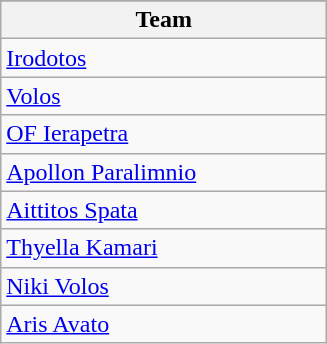<table class="wikitable">
<tr>
</tr>
<tr>
<th width=210>Team</th>
</tr>
<tr>
<td><a href='#'>Irodotos</a></td>
</tr>
<tr>
<td><a href='#'>Volos</a></td>
</tr>
<tr>
<td><a href='#'>OF Ierapetra</a></td>
</tr>
<tr>
<td><a href='#'>Apollon Paralimnio</a></td>
</tr>
<tr>
<td><a href='#'>Aittitos Spata</a></td>
</tr>
<tr>
<td><a href='#'>Thyella Kamari</a></td>
</tr>
<tr>
<td><a href='#'>Niki Volos</a></td>
</tr>
<tr>
<td><a href='#'>Aris Avato</a></td>
</tr>
</table>
